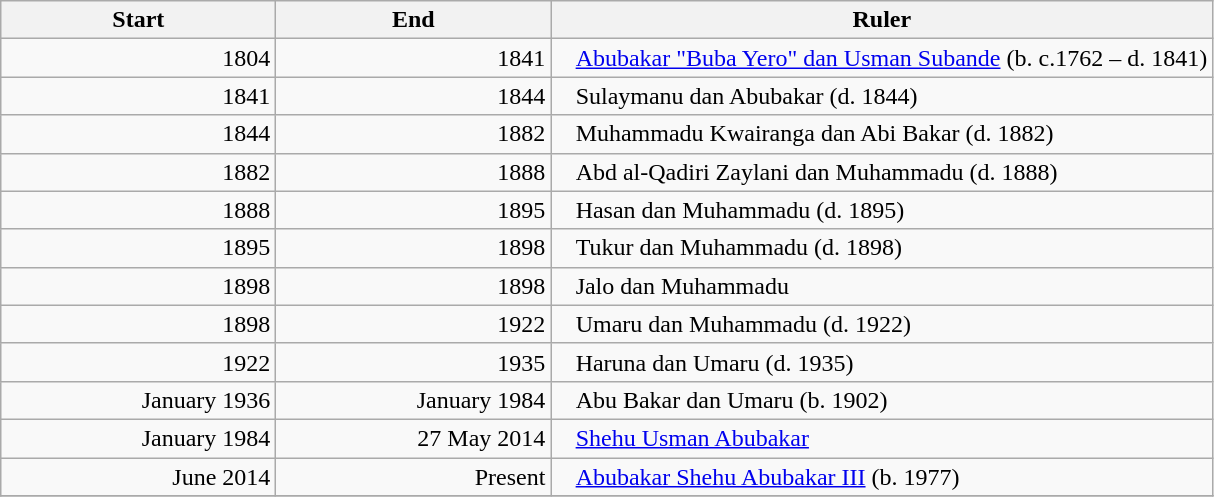<table class=wikitable style="text-align:right;">
<tr>
<th style="width:11em;">Start</th>
<th style="width:11em;">End</th>
<th>Ruler</th>
</tr>
<tr>
<td>1804</td>
<td>1841</td>
<td style="text-align:left;padding-left:1em;"><a href='#'>Abubakar "Buba Yero" dan Usman Subande</a> (b. c.1762 – d. 1841)</td>
</tr>
<tr>
<td>1841</td>
<td>1844</td>
<td style="text-align:left;padding-left:1em;">Sulaymanu dan Abubakar (d. 1844)</td>
</tr>
<tr>
<td>1844</td>
<td>1882</td>
<td style="text-align:left;padding-left:1em;">Muhammadu Kwairanga dan Abi Bakar (d. 1882)</td>
</tr>
<tr>
<td>1882</td>
<td>1888</td>
<td style="text-align:left;padding-left:1em;">Abd al-Qadiri Zaylani dan Muhammadu (d. 1888)</td>
</tr>
<tr>
<td>1888</td>
<td>1895</td>
<td style="text-align:left;padding-left:1em;">Hasan dan Muhammadu (d. 1895)</td>
</tr>
<tr>
<td>1895</td>
<td>1898</td>
<td style="text-align:left;padding-left:1em;">Tukur dan Muhammadu (d. 1898)</td>
</tr>
<tr>
<td>1898</td>
<td>1898</td>
<td style="text-align:left;padding-left:1em;">Jalo dan Muhammadu</td>
</tr>
<tr>
<td>1898</td>
<td>1922</td>
<td style="text-align:left;padding-left:1em;">Umaru dan Muhammadu (d. 1922)</td>
</tr>
<tr>
<td>1922</td>
<td>1935</td>
<td style="text-align:left;padding-left:1em;">Haruna dan Umaru (d. 1935)</td>
</tr>
<tr>
<td>January 1936</td>
<td>January 1984</td>
<td style="text-align:left;padding-left:1em;">Abu Bakar dan Umaru (b. 1902)</td>
</tr>
<tr>
<td>January 1984</td>
<td>27 May 2014</td>
<td style="text-align:left;padding-left:1em;"><a href='#'>Shehu Usman Abubakar</a></td>
</tr>
<tr>
<td>June 2014</td>
<td>Present</td>
<td style="text-align:left;padding-left:1em;"><a href='#'>Abubakar Shehu Abubakar III</a> (b. 1977)</td>
</tr>
<tr>
</tr>
</table>
